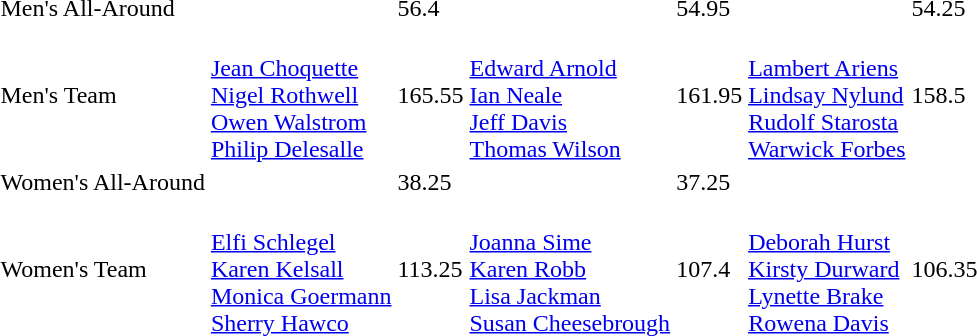<table>
<tr>
<td>Men's All-Around</td>
<td></td>
<td>56.4</td>
<td></td>
<td>54.95</td>
<td></td>
<td>54.25</td>
</tr>
<tr>
<td>Men's Team</td>
<td><br><a href='#'>Jean Choquette</a><br><a href='#'>Nigel Rothwell</a><br><a href='#'>Owen Walstrom</a><br><a href='#'>Philip Delesalle</a></td>
<td>165.55</td>
<td><br><a href='#'>Edward Arnold</a><br><a href='#'>Ian Neale</a><br><a href='#'>Jeff Davis</a><br><a href='#'>Thomas Wilson</a></td>
<td>161.95</td>
<td><br><a href='#'>Lambert Ariens</a><br><a href='#'>Lindsay Nylund</a><br><a href='#'>Rudolf Starosta</a><br><a href='#'>Warwick Forbes</a></td>
<td>158.5</td>
</tr>
<tr>
<td rowspan=2>Women's All-Around</td>
<td rowspan=2></td>
<td rowspan=2>38.25</td>
<td></td>
<td rowspan=2>37.25</td>
<td rowspan=2></td>
<td rowspan=2></td>
</tr>
<tr>
<td></td>
</tr>
<tr>
<td>Women's Team</td>
<td><br><a href='#'>Elfi Schlegel</a><br><a href='#'>Karen Kelsall</a><br><a href='#'>Monica Goermann</a><br><a href='#'>Sherry Hawco</a></td>
<td>113.25</td>
<td><br><a href='#'>Joanna Sime</a><br><a href='#'>Karen Robb</a><br><a href='#'>Lisa Jackman</a><br><a href='#'>Susan Cheesebrough</a></td>
<td>107.4</td>
<td><br><a href='#'>Deborah Hurst</a><br><a href='#'>Kirsty Durward</a><br><a href='#'>Lynette Brake</a><br><a href='#'>Rowena Davis</a></td>
<td>106.35</td>
</tr>
</table>
